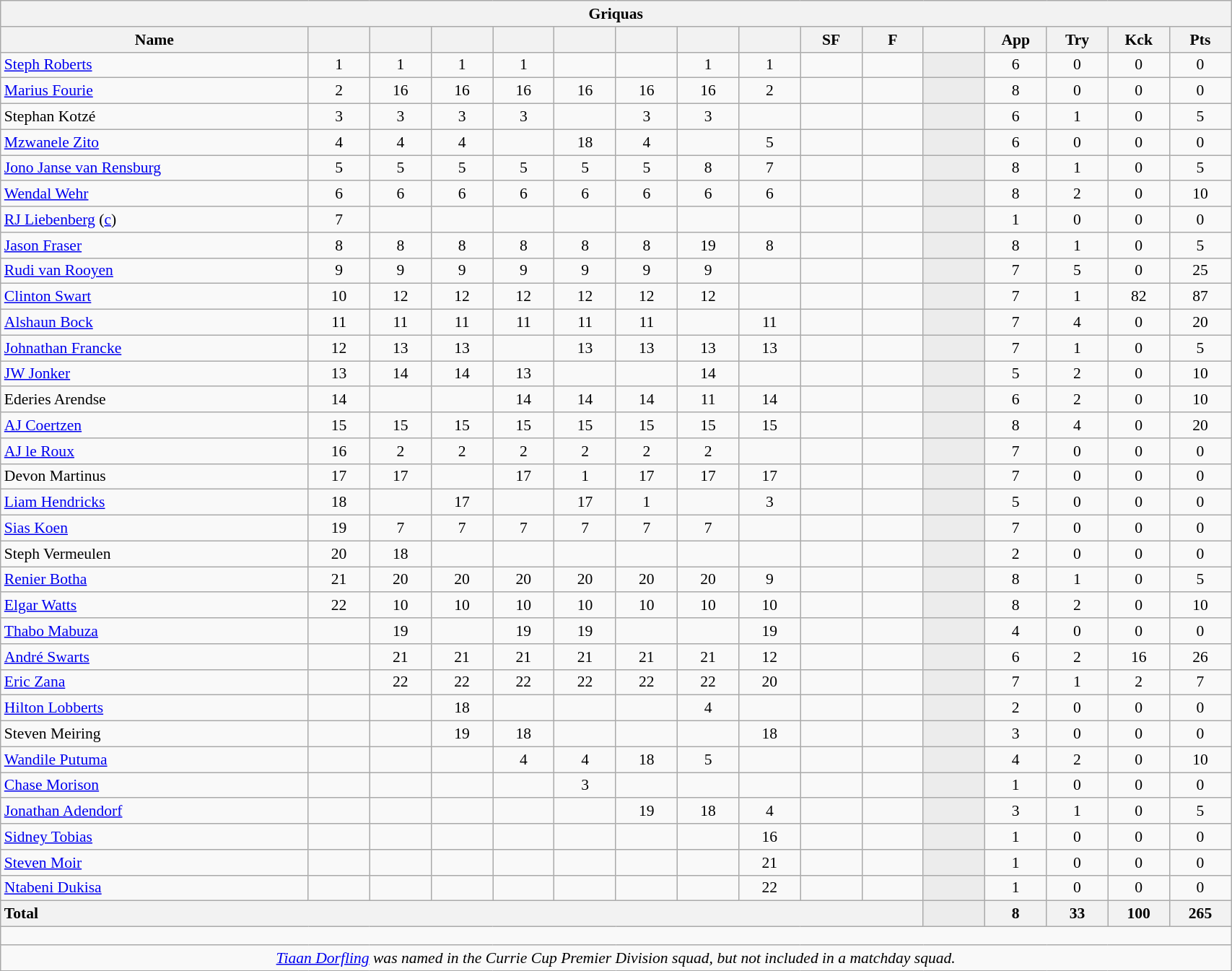<table class="wikitable collapsible collapsed sortable" style="text-align:center; font-size:90%; width:90%">
<tr>
<th colspan="100%">Griquas</th>
</tr>
<tr>
<th style="width:25%;">Name</th>
<th style="width:5%;"></th>
<th style="width:5%;"></th>
<th style="width:5%;"></th>
<th style="width:5%;"></th>
<th style="width:5%;"></th>
<th style="width:5%;"></th>
<th style="width:5%;"></th>
<th style="width:5%;"></th>
<th style="width:5%;">SF</th>
<th style="width:5%;">F</th>
<th style="width:5%;"></th>
<th style="width:5%;">App</th>
<th style="width:5%;">Try</th>
<th style="width:5%;">Kck</th>
<th style="width:5%;">Pts</th>
</tr>
<tr>
<td style="text-align:left;"><a href='#'>Steph Roberts</a></td>
<td>1</td>
<td>1</td>
<td>1</td>
<td>1</td>
<td></td>
<td></td>
<td>1</td>
<td>1</td>
<td></td>
<td></td>
<td style="background:#ECECEC;"></td>
<td>6</td>
<td>0</td>
<td>0</td>
<td>0</td>
</tr>
<tr>
<td style="text-align:left;"><a href='#'>Marius Fourie</a></td>
<td>2</td>
<td>16 </td>
<td>16 </td>
<td>16 </td>
<td>16 </td>
<td>16 </td>
<td>16 </td>
<td>2</td>
<td></td>
<td></td>
<td style="background:#ECECEC;"></td>
<td>8</td>
<td>0</td>
<td>0</td>
<td>0</td>
</tr>
<tr>
<td style="text-align:left;">Stephan Kotzé</td>
<td>3</td>
<td>3</td>
<td>3</td>
<td>3</td>
<td></td>
<td>3</td>
<td>3</td>
<td></td>
<td></td>
<td></td>
<td style="background:#ECECEC;"></td>
<td>6</td>
<td>1</td>
<td>0</td>
<td>5</td>
</tr>
<tr>
<td style="text-align:left;"><a href='#'>Mzwanele Zito</a></td>
<td>4</td>
<td>4</td>
<td>4</td>
<td></td>
<td>18 </td>
<td>4</td>
<td></td>
<td>5</td>
<td></td>
<td></td>
<td style="background:#ECECEC;"></td>
<td>6</td>
<td>0</td>
<td>0</td>
<td>0</td>
</tr>
<tr>
<td style="text-align:left;"><a href='#'>Jono Janse van Rensburg</a></td>
<td>5</td>
<td>5</td>
<td>5</td>
<td>5</td>
<td>5</td>
<td>5</td>
<td>8</td>
<td>7</td>
<td></td>
<td></td>
<td style="background:#ECECEC;"></td>
<td>8</td>
<td>1</td>
<td>0</td>
<td>5</td>
</tr>
<tr>
<td style="text-align:left;"><a href='#'>Wendal Wehr</a></td>
<td>6</td>
<td>6</td>
<td>6</td>
<td>6</td>
<td>6</td>
<td>6</td>
<td>6</td>
<td>6</td>
<td></td>
<td></td>
<td style="background:#ECECEC;"></td>
<td>8</td>
<td>2</td>
<td>0</td>
<td>10</td>
</tr>
<tr>
<td style="text-align:left;"><a href='#'>RJ Liebenberg</a> (<a href='#'>c</a>)</td>
<td>7</td>
<td></td>
<td></td>
<td></td>
<td></td>
<td></td>
<td></td>
<td></td>
<td></td>
<td></td>
<td style="background:#ECECEC;"></td>
<td>1</td>
<td>0</td>
<td>0</td>
<td>0</td>
</tr>
<tr>
<td style="text-align:left;"><a href='#'>Jason Fraser</a></td>
<td>8</td>
<td>8</td>
<td>8</td>
<td>8</td>
<td>8</td>
<td>8</td>
<td>19 </td>
<td>8</td>
<td></td>
<td></td>
<td style="background:#ECECEC;"></td>
<td>8</td>
<td>1</td>
<td>0</td>
<td>5</td>
</tr>
<tr>
<td style="text-align:left;"><a href='#'>Rudi van Rooyen</a></td>
<td>9</td>
<td>9</td>
<td>9</td>
<td>9</td>
<td>9</td>
<td>9</td>
<td>9</td>
<td></td>
<td></td>
<td></td>
<td style="background:#ECECEC;"></td>
<td>7</td>
<td>5</td>
<td>0</td>
<td>25</td>
</tr>
<tr>
<td style="text-align:left;"><a href='#'>Clinton Swart</a></td>
<td>10</td>
<td>12</td>
<td>12</td>
<td>12</td>
<td>12</td>
<td>12</td>
<td>12</td>
<td></td>
<td></td>
<td></td>
<td style="background:#ECECEC;"></td>
<td>7</td>
<td>1</td>
<td>82</td>
<td>87</td>
</tr>
<tr>
<td style="text-align:left;"><a href='#'>Alshaun Bock</a></td>
<td>11</td>
<td>11</td>
<td>11</td>
<td>11</td>
<td>11</td>
<td>11</td>
<td></td>
<td>11</td>
<td></td>
<td></td>
<td style="background:#ECECEC;"></td>
<td>7</td>
<td>4</td>
<td>0</td>
<td>20</td>
</tr>
<tr>
<td style="text-align:left;"><a href='#'>Johnathan Francke</a></td>
<td>12</td>
<td>13</td>
<td>13</td>
<td></td>
<td>13</td>
<td>13</td>
<td>13</td>
<td>13</td>
<td></td>
<td></td>
<td style="background:#ECECEC;"></td>
<td>7</td>
<td>1</td>
<td>0</td>
<td>5</td>
</tr>
<tr>
<td style="text-align:left;"><a href='#'>JW Jonker</a></td>
<td>13</td>
<td>14</td>
<td>14</td>
<td>13</td>
<td></td>
<td></td>
<td>14</td>
<td></td>
<td></td>
<td></td>
<td style="background:#ECECEC;"></td>
<td>5</td>
<td>2</td>
<td>0</td>
<td>10</td>
</tr>
<tr>
<td style="text-align:left;">Ederies Arendse</td>
<td>14</td>
<td></td>
<td></td>
<td>14</td>
<td>14</td>
<td>14</td>
<td>11</td>
<td>14</td>
<td></td>
<td></td>
<td style="background:#ECECEC;"></td>
<td>6</td>
<td>2</td>
<td>0</td>
<td>10</td>
</tr>
<tr>
<td style="text-align:left;"><a href='#'>AJ Coertzen</a></td>
<td>15</td>
<td>15</td>
<td>15</td>
<td>15</td>
<td>15</td>
<td>15</td>
<td>15</td>
<td>15</td>
<td></td>
<td></td>
<td style="background:#ECECEC;"></td>
<td>8</td>
<td>4</td>
<td>0</td>
<td>20</td>
</tr>
<tr>
<td style="text-align:left;"><a href='#'>AJ le Roux</a></td>
<td>16 </td>
<td>2</td>
<td>2</td>
<td>2</td>
<td>2</td>
<td>2</td>
<td>2</td>
<td></td>
<td></td>
<td></td>
<td style="background:#ECECEC;"></td>
<td>7</td>
<td>0</td>
<td>0</td>
<td>0</td>
</tr>
<tr>
<td style="text-align:left;">Devon Martinus</td>
<td>17 </td>
<td>17 </td>
<td></td>
<td>17 </td>
<td>1</td>
<td>17 </td>
<td>17 </td>
<td>17 </td>
<td></td>
<td></td>
<td style="background:#ECECEC;"></td>
<td>7</td>
<td>0</td>
<td>0</td>
<td>0</td>
</tr>
<tr>
<td style="text-align:left;"><a href='#'>Liam Hendricks</a></td>
<td>18 </td>
<td></td>
<td>17 </td>
<td></td>
<td>17 </td>
<td>1</td>
<td></td>
<td>3</td>
<td></td>
<td></td>
<td style="background:#ECECEC;"></td>
<td>5</td>
<td>0</td>
<td>0</td>
<td>0</td>
</tr>
<tr>
<td style="text-align:left;"><a href='#'>Sias Koen</a></td>
<td>19 </td>
<td>7</td>
<td>7</td>
<td>7</td>
<td>7</td>
<td>7</td>
<td>7</td>
<td></td>
<td></td>
<td></td>
<td style="background:#ECECEC;"></td>
<td>7</td>
<td>0</td>
<td>0</td>
<td>0</td>
</tr>
<tr>
<td style="text-align:left;">Steph Vermeulen</td>
<td>20 </td>
<td>18 </td>
<td></td>
<td></td>
<td></td>
<td></td>
<td></td>
<td></td>
<td></td>
<td></td>
<td style="background:#ECECEC;"></td>
<td>2</td>
<td>0</td>
<td>0</td>
<td>0</td>
</tr>
<tr>
<td style="text-align:left;"><a href='#'>Renier Botha</a></td>
<td>21 </td>
<td>20 </td>
<td>20 </td>
<td>20 </td>
<td>20 </td>
<td>20 </td>
<td>20 </td>
<td>9</td>
<td></td>
<td></td>
<td style="background:#ECECEC;"></td>
<td>8</td>
<td>1</td>
<td>0</td>
<td>5</td>
</tr>
<tr>
<td style="text-align:left;"><a href='#'>Elgar Watts</a></td>
<td>22 </td>
<td>10</td>
<td>10</td>
<td>10</td>
<td>10</td>
<td>10</td>
<td>10</td>
<td>10</td>
<td></td>
<td></td>
<td style="background:#ECECEC;"></td>
<td>8</td>
<td>2</td>
<td>0</td>
<td>10</td>
</tr>
<tr>
<td style="text-align:left;"><a href='#'>Thabo Mabuza</a></td>
<td></td>
<td>19 </td>
<td></td>
<td>19 </td>
<td>19 </td>
<td></td>
<td></td>
<td>19 </td>
<td></td>
<td></td>
<td style="background:#ECECEC;"></td>
<td>4</td>
<td>0</td>
<td>0</td>
<td>0</td>
</tr>
<tr>
<td style="text-align:left;"><a href='#'>André Swarts</a></td>
<td></td>
<td>21 </td>
<td>21</td>
<td>21 </td>
<td>21 </td>
<td>21 </td>
<td>21 </td>
<td>12</td>
<td></td>
<td></td>
<td style="background:#ECECEC;"></td>
<td>6</td>
<td>2</td>
<td>16</td>
<td>26</td>
</tr>
<tr>
<td style="text-align:left;"><a href='#'>Eric Zana</a></td>
<td></td>
<td>22 </td>
<td>22 </td>
<td>22 </td>
<td>22 </td>
<td>22 </td>
<td>22 </td>
<td>20 </td>
<td></td>
<td></td>
<td style="background:#ECECEC;"></td>
<td>7</td>
<td>1</td>
<td>2</td>
<td>7</td>
</tr>
<tr>
<td style="text-align:left;"><a href='#'>Hilton Lobberts</a></td>
<td></td>
<td></td>
<td>18 </td>
<td></td>
<td></td>
<td></td>
<td>4</td>
<td></td>
<td></td>
<td></td>
<td style="background:#ECECEC;"></td>
<td>2</td>
<td>0</td>
<td>0</td>
<td>0</td>
</tr>
<tr>
<td style="text-align:left;">Steven Meiring</td>
<td></td>
<td></td>
<td>19 </td>
<td>18 </td>
<td></td>
<td></td>
<td></td>
<td>18 </td>
<td></td>
<td></td>
<td style="background:#ECECEC;"></td>
<td>3</td>
<td>0</td>
<td>0</td>
<td>0</td>
</tr>
<tr>
<td style="text-align:left;"><a href='#'>Wandile Putuma</a></td>
<td></td>
<td></td>
<td></td>
<td>4</td>
<td>4</td>
<td>18 </td>
<td>5</td>
<td></td>
<td></td>
<td></td>
<td style="background:#ECECEC;"></td>
<td>4</td>
<td>2</td>
<td>0</td>
<td>10</td>
</tr>
<tr>
<td style="text-align:left;"><a href='#'>Chase Morison</a></td>
<td></td>
<td></td>
<td></td>
<td></td>
<td>3</td>
<td></td>
<td></td>
<td></td>
<td></td>
<td></td>
<td style="background:#ECECEC;"></td>
<td>1</td>
<td>0</td>
<td>0</td>
<td>0</td>
</tr>
<tr>
<td style="text-align:left;"><a href='#'>Jonathan Adendorf</a></td>
<td></td>
<td></td>
<td></td>
<td></td>
<td></td>
<td>19 </td>
<td>18 </td>
<td>4</td>
<td></td>
<td></td>
<td style="background:#ECECEC;"></td>
<td>3</td>
<td>1</td>
<td>0</td>
<td>5</td>
</tr>
<tr>
<td style="text-align:left;"><a href='#'>Sidney Tobias</a></td>
<td></td>
<td></td>
<td></td>
<td></td>
<td></td>
<td></td>
<td></td>
<td>16 </td>
<td></td>
<td></td>
<td style="background:#ECECEC;"></td>
<td>1</td>
<td>0</td>
<td>0</td>
<td>0</td>
</tr>
<tr>
<td style="text-align:left;"><a href='#'>Steven Moir</a></td>
<td></td>
<td></td>
<td></td>
<td></td>
<td></td>
<td></td>
<td></td>
<td>21 </td>
<td></td>
<td></td>
<td style="background:#ECECEC;"></td>
<td>1</td>
<td>0</td>
<td>0</td>
<td>0</td>
</tr>
<tr>
<td style="text-align:left;"><a href='#'>Ntabeni Dukisa</a></td>
<td></td>
<td></td>
<td></td>
<td></td>
<td></td>
<td></td>
<td></td>
<td>22 </td>
<td></td>
<td></td>
<td style="background:#ECECEC;"></td>
<td>1</td>
<td>0</td>
<td>0</td>
<td>0</td>
</tr>
<tr>
<th colspan="11" style="text-align:left;">Total</th>
<th style="background:#ECECEC;"></th>
<th>8</th>
<th>33</th>
<th>100</th>
<th>265</th>
</tr>
<tr>
<td colspan="100%" style="height: 10px;"></td>
</tr>
<tr>
<td colspan="100%" style="text-align:center;"><em><a href='#'>Tiaan Dorfling</a> was named in the Currie Cup Premier Division squad, but not included in a matchday squad.</em></td>
</tr>
</table>
